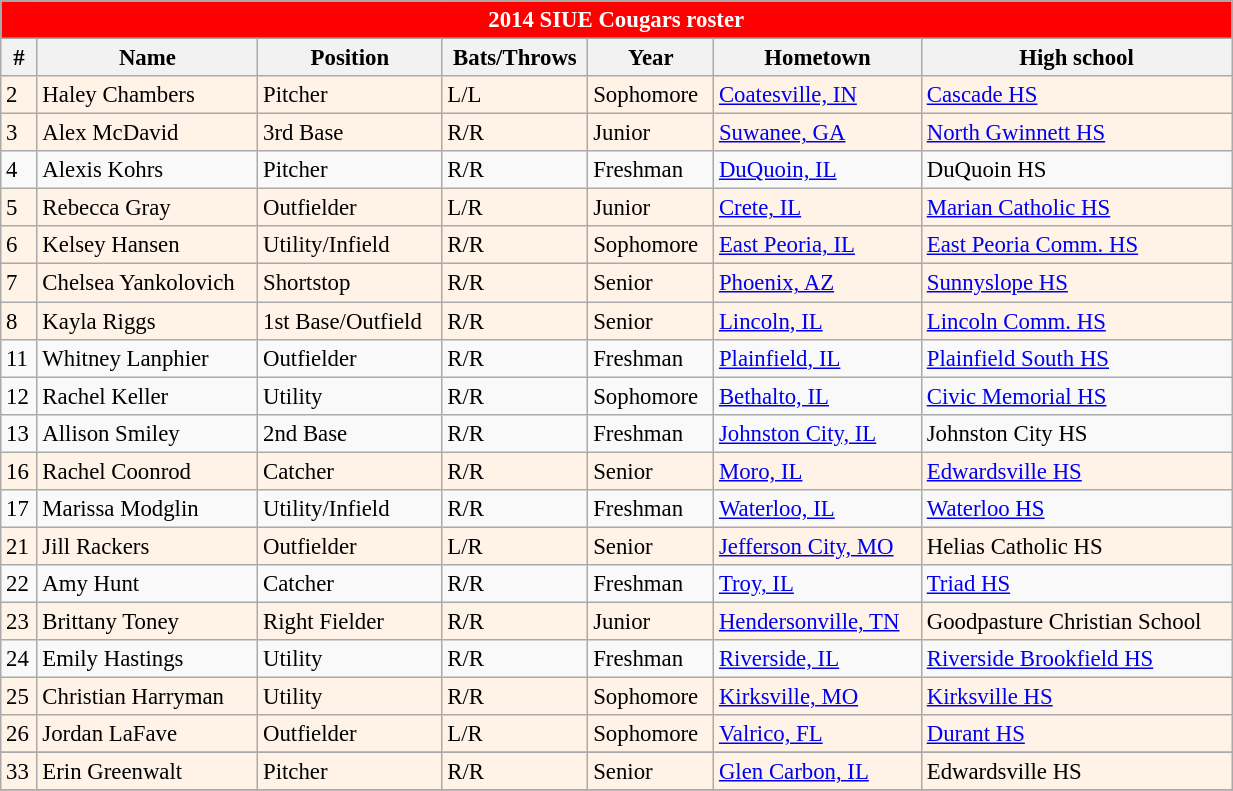<table class="wikitable sortable" style="font-size: 95%;width:65%">
<tr>
<td colspan="7" style="background-color: #FF0000; color: #FFFFFF; text-align:center;"><strong>2014 SIUE Cougars roster</strong></td>
</tr>
<tr>
<th>#</th>
<th>Name</th>
<th>Position</th>
<th>Bats/Throws</th>
<th>Year</th>
<th>Hometown</th>
<th>High school</th>
</tr>
<tr bgcolor=#FFF2E6>
<td>2</td>
<td>Haley Chambers</td>
<td>Pitcher</td>
<td>L/L</td>
<td>Sophomore</td>
<td><a href='#'>Coatesville, IN</a></td>
<td><a href='#'>Cascade HS</a></td>
</tr>
<tr bgcolor=#FFF2E6>
<td>3</td>
<td>Alex McDavid</td>
<td>3rd  Base</td>
<td>R/R</td>
<td>Junior</td>
<td><a href='#'>Suwanee, GA</a></td>
<td><a href='#'>North Gwinnett HS</a></td>
</tr>
<tr>
<td>4</td>
<td>Alexis Kohrs</td>
<td>Pitcher</td>
<td>R/R</td>
<td>Freshman</td>
<td><a href='#'>DuQuoin, IL</a></td>
<td>DuQuoin HS</td>
</tr>
<tr bgcolor=#FFF2E6>
<td>5</td>
<td>Rebecca Gray</td>
<td>Outfielder</td>
<td>L/R</td>
<td>Junior</td>
<td><a href='#'>Crete, IL</a></td>
<td><a href='#'>Marian Catholic HS</a></td>
</tr>
<tr bgcolor=#FFF2E6>
<td>6</td>
<td>Kelsey Hansen</td>
<td>Utility/Infield</td>
<td>R/R</td>
<td>Sophomore</td>
<td><a href='#'>East Peoria, IL</a></td>
<td><a href='#'>East Peoria Comm. HS</a></td>
</tr>
<tr bgcolor=#FFF2E6>
<td>7</td>
<td>Chelsea Yankolovich</td>
<td>Shortstop</td>
<td>R/R</td>
<td>Senior</td>
<td><a href='#'>Phoenix, AZ</a></td>
<td><a href='#'>Sunnyslope HS</a></td>
</tr>
<tr bgcolor=#FFF2E6>
<td>8</td>
<td>Kayla Riggs</td>
<td>1st Base/Outfield</td>
<td>R/R</td>
<td>Senior</td>
<td><a href='#'>Lincoln, IL</a></td>
<td><a href='#'>Lincoln Comm. HS</a></td>
</tr>
<tr>
<td>11</td>
<td>Whitney Lanphier</td>
<td>Outfielder</td>
<td>R/R</td>
<td>Freshman</td>
<td><a href='#'>Plainfield, IL</a></td>
<td><a href='#'>Plainfield South HS</a></td>
</tr>
<tr>
<td>12</td>
<td>Rachel Keller</td>
<td>Utility</td>
<td>R/R</td>
<td>Sophomore</td>
<td><a href='#'>Bethalto, IL</a></td>
<td><a href='#'>Civic Memorial HS</a></td>
</tr>
<tr>
<td>13</td>
<td>Allison Smiley</td>
<td>2nd Base</td>
<td>R/R</td>
<td>Freshman</td>
<td><a href='#'>Johnston City, IL</a></td>
<td>Johnston City HS</td>
</tr>
<tr bgcolor=#FFF2E6>
<td>16</td>
<td>Rachel Coonrod</td>
<td>Catcher</td>
<td>R/R</td>
<td>Senior</td>
<td><a href='#'>Moro, IL</a></td>
<td><a href='#'>Edwardsville HS</a></td>
</tr>
<tr>
<td>17</td>
<td>Marissa Modglin</td>
<td>Utility/Infield</td>
<td>R/R</td>
<td>Freshman</td>
<td><a href='#'>Waterloo, IL</a></td>
<td><a href='#'>Waterloo HS</a></td>
</tr>
<tr bgcolor=#FFF2E6>
<td>21</td>
<td>Jill Rackers</td>
<td>Outfielder</td>
<td>L/R</td>
<td>Senior</td>
<td><a href='#'>Jefferson City, MO</a></td>
<td>Helias Catholic HS</td>
</tr>
<tr>
<td>22</td>
<td>Amy Hunt</td>
<td>Catcher</td>
<td>R/R</td>
<td>Freshman</td>
<td><a href='#'>Troy, IL</a></td>
<td><a href='#'>Triad HS</a></td>
</tr>
<tr bgcolor=#FFF2E6>
<td>23</td>
<td>Brittany Toney</td>
<td>Right Fielder</td>
<td>R/R</td>
<td>Junior</td>
<td><a href='#'>Hendersonville, TN</a></td>
<td>Goodpasture Christian School</td>
</tr>
<tr>
<td>24</td>
<td>Emily Hastings</td>
<td>Utility</td>
<td>R/R</td>
<td>Freshman</td>
<td><a href='#'>Riverside, IL</a></td>
<td><a href='#'>Riverside Brookfield HS</a></td>
</tr>
<tr bgcolor=#FFF2E6>
<td>25</td>
<td>Christian Harryman</td>
<td>Utility</td>
<td>R/R</td>
<td>Sophomore</td>
<td><a href='#'>Kirksville, MO</a></td>
<td><a href='#'>Kirksville HS</a></td>
</tr>
<tr bgcolor=#FFF2E6>
<td>26</td>
<td>Jordan LaFave</td>
<td>Outfielder</td>
<td>L/R</td>
<td>Sophomore</td>
<td><a href='#'>Valrico, FL</a></td>
<td><a href='#'>Durant HS</a></td>
</tr>
<tr>
</tr>
<tr bgcolor=#FFF2E6>
<td>33</td>
<td>Erin Greenwalt</td>
<td>Pitcher</td>
<td>R/R</td>
<td>Senior</td>
<td><a href='#'>Glen Carbon, IL</a></td>
<td>Edwardsville HS</td>
</tr>
<tr>
</tr>
</table>
